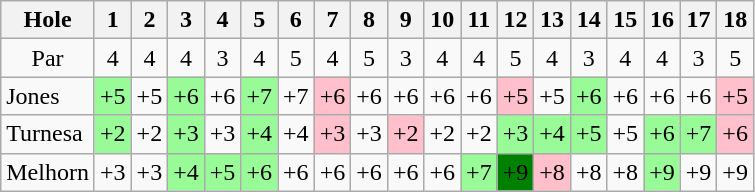<table class="wikitable" style="text-align:center">
<tr>
<th>Hole</th>
<th>1</th>
<th>2</th>
<th>3</th>
<th>4</th>
<th>5</th>
<th>6</th>
<th>7</th>
<th>8</th>
<th>9</th>
<th>10</th>
<th>11</th>
<th>12</th>
<th>13</th>
<th>14</th>
<th>15</th>
<th>16</th>
<th>17</th>
<th>18</th>
</tr>
<tr>
<td>Par</td>
<td>4</td>
<td>4</td>
<td>4</td>
<td>3</td>
<td>4</td>
<td>5</td>
<td>4</td>
<td>5</td>
<td>3</td>
<td>4</td>
<td>4</td>
<td>5</td>
<td>4</td>
<td>3</td>
<td>4</td>
<td>4</td>
<td>3</td>
<td>5</td>
</tr>
<tr>
<td align=left> Jones</td>
<td style="background: PaleGreen;">+5</td>
<td>+5</td>
<td style="background: PaleGreen;">+6</td>
<td>+6</td>
<td style="background: PaleGreen;">+7</td>
<td>+7</td>
<td style="background: Pink;">+6</td>
<td>+6</td>
<td>+6</td>
<td>+6</td>
<td>+6</td>
<td style="background: Pink;">+5</td>
<td>+5</td>
<td style="background: PaleGreen;">+6</td>
<td>+6</td>
<td>+6</td>
<td>+6</td>
<td style="background: Pink;">+5</td>
</tr>
<tr>
<td align=left> Turnesa</td>
<td style="background: PaleGreen;">+2</td>
<td>+2</td>
<td style="background: PaleGreen;">+3</td>
<td>+3</td>
<td style="background: PaleGreen;">+4</td>
<td>+4</td>
<td style="background: Pink;">+3</td>
<td>+3</td>
<td style="background: Pink;">+2</td>
<td>+2</td>
<td>+2</td>
<td style="background: PaleGreen;">+3</td>
<td style="background: PaleGreen;">+4</td>
<td style="background: PaleGreen;">+5</td>
<td>+5</td>
<td style="background: PaleGreen;">+6</td>
<td style="background: PaleGreen;">+7</td>
<td style="background: Pink;">+6</td>
</tr>
<tr>
<td align=left> Melhorn</td>
<td>+3</td>
<td>+3</td>
<td style="background: PaleGreen;">+4</td>
<td style="background: PaleGreen;">+5</td>
<td style="background: PaleGreen;">+6</td>
<td>+6</td>
<td>+6</td>
<td>+6</td>
<td>+6</td>
<td>+6</td>
<td style="background: PaleGreen;">+7</td>
<td style="background: Green;">+9</td>
<td style="background: Pink;">+8</td>
<td>+8</td>
<td>+8</td>
<td style="background: PaleGreen;">+9</td>
<td>+9</td>
<td>+9</td>
</tr>
</table>
